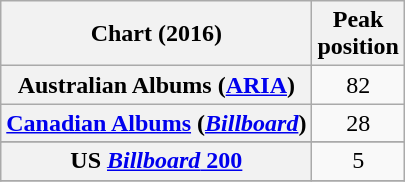<table class="wikitable sortable plainrowheaders" style="text-align:center">
<tr>
<th scope="col">Chart (2016)</th>
<th scope="col">Peak<br> position</th>
</tr>
<tr>
<th scope="row">Australian Albums (<a href='#'>ARIA</a>)</th>
<td>82</td>
</tr>
<tr>
<th scope="row"><a href='#'>Canadian Albums</a> (<em><a href='#'>Billboard</a></em>)</th>
<td>28</td>
</tr>
<tr>
</tr>
<tr>
<th scope="row">US <a href='#'><em>Billboard</em> 200</a></th>
<td>5</td>
</tr>
<tr>
</tr>
</table>
